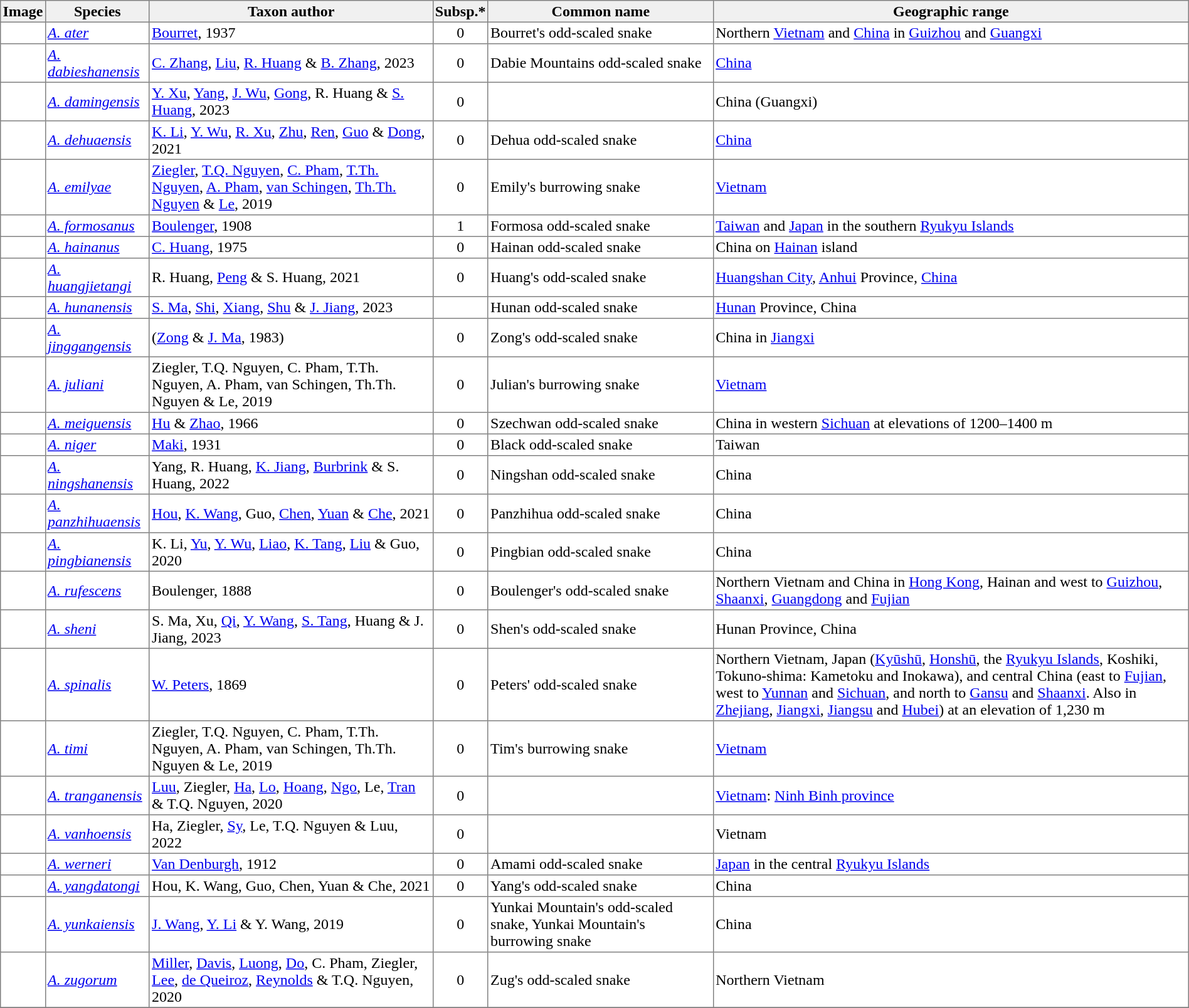<table cellspacing=0 cellpadding=2 border=1 style="border-collapse: collapse;">
<tr>
<th bgcolor="#f0f0f0">Image</th>
<th bgcolor="#f0f0f0">Species</th>
<th bgcolor="#f0f0f0">Taxon author</th>
<th bgcolor="#f0f0f0">Subsp.*</th>
<th bgcolor="#f0f0f0">Common name</th>
<th bgcolor="#f0f0f0">Geographic range</th>
</tr>
<tr>
<td></td>
<td><em><a href='#'>A. ater</a></em></td>
<td><a href='#'>Bourret</a>, 1937</td>
<td align="center">0</td>
<td>Bourret's odd-scaled snake</td>
<td style="width:40%">Northern <a href='#'>Vietnam</a> and <a href='#'>China</a> in <a href='#'>Guizhou</a> and <a href='#'>Guangxi</a></td>
</tr>
<tr>
<td></td>
<td><em><a href='#'>A. dabieshanensis</a></em></td>
<td><a href='#'>C. Zhang</a>, <a href='#'>Liu</a>, <a href='#'>R. Huang</a> & <a href='#'>B. Zhang</a>, 2023</td>
<td align="center">0</td>
<td>Dabie Mountains odd-scaled snake</td>
<td style="width:40%"><a href='#'>China</a></td>
</tr>
<tr>
<td></td>
<td><em><a href='#'>A. damingensis</a></em></td>
<td><a href='#'>Y. Xu</a>, <a href='#'>Yang</a>, <a href='#'>J. Wu</a>, <a href='#'>Gong</a>, R. Huang & <a href='#'>S. Huang</a>, 2023</td>
<td align="center">0</td>
<td></td>
<td>China (Guangxi)</td>
</tr>
<tr>
<td></td>
<td><em><a href='#'>A. dehuaensis</a></em></td>
<td><a href='#'>K. Li</a>, <a href='#'>Y. Wu</a>, <a href='#'>R. Xu</a>, <a href='#'>Zhu</a>, <a href='#'>Ren</a>, <a href='#'>Guo</a> & <a href='#'>Dong</a>, 2021</td>
<td align="center">0</td>
<td>Dehua odd-scaled snake</td>
<td style="width:40%"><a href='#'>China</a></td>
</tr>
<tr>
<td></td>
<td><em><a href='#'>A. emilyae</a></em></td>
<td><a href='#'>Ziegler</a>, <a href='#'>T.Q. Nguyen</a>, <a href='#'>C. Pham</a>, <a href='#'>T.Th. Nguyen</a>, <a href='#'>A. Pham</a>, <a href='#'>van Schingen</a>, <a href='#'>Th.Th. Nguyen</a> & <a href='#'>Le</a>, 2019</td>
<td align="center">0</td>
<td>Emily's burrowing snake</td>
<td style="width:40%"><a href='#'>Vietnam</a></td>
</tr>
<tr>
<td></td>
<td><em><a href='#'>A. formosanus</a></em></td>
<td><a href='#'>Boulenger</a>, 1908</td>
<td align="center">1</td>
<td>Formosa odd-scaled snake</td>
<td><a href='#'>Taiwan</a> and <a href='#'>Japan</a> in the southern <a href='#'>Ryukyu Islands</a></td>
</tr>
<tr>
<td></td>
<td><em><a href='#'>A. hainanus</a></em></td>
<td><a href='#'>C. Huang</a>, 1975</td>
<td align="center">0</td>
<td>Hainan odd-scaled snake</td>
<td>China on <a href='#'>Hainan</a> island</td>
</tr>
<tr>
<td></td>
<td><em><a href='#'>A. huangjietangi</a></em></td>
<td>R. Huang, <a href='#'>Peng</a> & S. Huang, 2021</td>
<td align="center">0</td>
<td>Huang's odd-scaled snake</td>
<td><a href='#'>Huangshan City</a>, <a href='#'>Anhui</a> Province, <a href='#'>China</a></td>
</tr>
<tr>
<td></td>
<td><em><a href='#'>A. hunanensis</a></em></td>
<td><a href='#'>S. Ma</a>, <a href='#'>Shi</a>, <a href='#'>Xiang</a>, <a href='#'>Shu</a> & <a href='#'>J. Jiang</a>, 2023</td>
<td></td>
<td>Hunan odd-scaled snake</td>
<td><a href='#'>Hunan</a> Province, China</td>
</tr>
<tr>
<td></td>
<td><em><a href='#'>A. jinggangensis</a></em></td>
<td>(<a href='#'>Zong</a> & <a href='#'>J. Ma</a>, 1983)</td>
<td align="center">0</td>
<td>Zong's odd-scaled snake</td>
<td>China in <a href='#'>Jiangxi</a></td>
</tr>
<tr>
<td></td>
<td><em><a href='#'>A. juliani</a></em></td>
<td>Ziegler, T.Q. Nguyen, C. Pham, T.Th. Nguyen, A. Pham, van Schingen, Th.Th. Nguyen & Le, 2019</td>
<td align="center">0</td>
<td>Julian's burrowing snake</td>
<td style="width:40%"><a href='#'>Vietnam</a></td>
</tr>
<tr>
<td></td>
<td><em><a href='#'>A. meiguensis</a></em></td>
<td><a href='#'>Hu</a> & <a href='#'>Zhao</a>, 1966</td>
<td align="center">0</td>
<td>Szechwan odd-scaled snake</td>
<td>China in western <a href='#'>Sichuan</a> at elevations of 1200–1400 m</td>
</tr>
<tr>
<td></td>
<td><em><a href='#'>A. niger</a></em></td>
<td><a href='#'>Maki</a>, 1931</td>
<td align="center">0</td>
<td>Black odd-scaled snake</td>
<td>Taiwan</td>
</tr>
<tr>
<td></td>
<td><em><a href='#'>A. ningshanensis</a></em></td>
<td>Yang, R. Huang, <a href='#'>K. Jiang</a>, <a href='#'>Burbrink</a> & S. Huang, 2022</td>
<td align="center">0</td>
<td>Ningshan odd-scaled snake</td>
<td>China</td>
</tr>
<tr>
<td></td>
<td><em><a href='#'>A. panzhihuaensis</a></em></td>
<td><a href='#'>Hou</a>, <a href='#'>K. Wang</a>, Guo, <a href='#'>Chen</a>, <a href='#'>Yuan</a> & <a href='#'>Che</a>, 2021</td>
<td align="center">0</td>
<td>Panzhihua odd-scaled snake</td>
<td>China</td>
</tr>
<tr>
<td></td>
<td><em><a href='#'>A. pingbianensis</a></em></td>
<td>K. Li, <a href='#'>Yu</a>, <a href='#'>Y. Wu</a>, <a href='#'>Liao</a>, <a href='#'>K. Tang</a>, <a href='#'>Liu</a> & Guo, 2020</td>
<td align="center">0</td>
<td>Pingbian odd-scaled snake</td>
<td>China</td>
</tr>
<tr>
<td></td>
<td><em><a href='#'>A. rufescens</a></em></td>
<td>Boulenger, 1888</td>
<td align="center">0</td>
<td>Boulenger's odd-scaled snake</td>
<td>Northern Vietnam and China in <a href='#'>Hong Kong</a>, Hainan and west to <a href='#'>Guizhou</a>, <a href='#'>Shaanxi</a>, <a href='#'>Guangdong</a> and <a href='#'>Fujian</a></td>
</tr>
<tr>
<td></td>
<td><em><a href='#'>A. sheni</a></em></td>
<td>S. Ma, Xu, <a href='#'>Qi</a>, <a href='#'>Y. Wang</a>, <a href='#'>S. Tang</a>, Huang & J. Jiang, 2023</td>
<td align="center">0</td>
<td>Shen's odd-scaled snake</td>
<td>Hunan Province, China</td>
</tr>
<tr>
<td></td>
<td><em><a href='#'>A. spinalis</a></em></td>
<td><a href='#'>W. Peters</a>, 1869</td>
<td align="center">0</td>
<td>Peters' odd-scaled snake</td>
<td>Northern Vietnam, Japan (<a href='#'>Kyūshū</a>, <a href='#'>Honshū</a>, the <a href='#'>Ryukyu Islands</a>, Koshiki, Tokuno-shima: Kametoku and Inokawa), and central China (east to <a href='#'>Fujian</a>, west to <a href='#'>Yunnan</a> and <a href='#'>Sichuan</a>, and north to <a href='#'>Gansu</a> and <a href='#'>Shaanxi</a>. Also in <a href='#'>Zhejiang</a>, <a href='#'>Jiangxi</a>, <a href='#'>Jiangsu</a> and <a href='#'>Hubei</a>) at an elevation of 1,230 m</td>
</tr>
<tr>
<td></td>
<td><em><a href='#'>A. timi</a></em></td>
<td>Ziegler, T.Q. Nguyen, C. Pham, T.Th. Nguyen, A. Pham, van Schingen, Th.Th. Nguyen & Le, 2019</td>
<td align="center">0</td>
<td>Tim's burrowing snake</td>
<td style="width:40%"><a href='#'>Vietnam</a></td>
</tr>
<tr>
<td></td>
<td><em><a href='#'>A. tranganensis</a></em></td>
<td><a href='#'>Luu</a>, Ziegler, <a href='#'>Ha</a>, <a href='#'>Lo</a>, <a href='#'>Hoang</a>, <a href='#'>Ngo</a>, Le, <a href='#'>Tran</a> & T.Q. Nguyen, 2020</td>
<td align="center">0</td>
<td></td>
<td><a href='#'>Vietnam</a>: <a href='#'>Ninh Binh province</a></td>
</tr>
<tr>
<td></td>
<td><em><a href='#'>A. vanhoensis</a></em></td>
<td>Ha, Ziegler, <a href='#'>Sy</a>, Le, T.Q. Nguyen & Luu, 2022</td>
<td align="center">0</td>
<td></td>
<td>Vietnam</td>
</tr>
<tr>
<td></td>
<td><em><a href='#'>A. werneri</a></em></td>
<td><a href='#'>Van Denburgh</a>, 1912</td>
<td align="center">0</td>
<td>Amami odd-scaled snake</td>
<td><a href='#'>Japan</a> in the central <a href='#'>Ryukyu Islands</a></td>
</tr>
<tr>
<td></td>
<td><em><a href='#'>A. yangdatongi</a></em></td>
<td>Hou, K. Wang, Guo, Chen, Yuan & Che, 2021</td>
<td align="center">0</td>
<td>Yang's odd-scaled snake</td>
<td>China</td>
</tr>
<tr>
<td></td>
<td><em><a href='#'>A. yunkaiensis</a></em></td>
<td><a href='#'>J. Wang</a>, <a href='#'>Y. Li</a> & Y. Wang, 2019</td>
<td align="center">0</td>
<td>Yunkai Mountain's odd-scaled snake, Yunkai Mountain's burrowing snake</td>
<td>China</td>
</tr>
<tr>
<td></td>
<td><em><a href='#'>A. zugorum</a></em></td>
<td><a href='#'>Miller</a>, <a href='#'>Davis</a>, <a href='#'>Luong</a>, <a href='#'>Do</a>, C. Pham, Ziegler, <a href='#'>Lee</a>, <a href='#'>de Queiroz</a>, <a href='#'>Reynolds</a> & T.Q. Nguyen, 2020</td>
<td align="center">0</td>
<td>Zug's odd-scaled snake </td>
<td>Northern Vietnam</td>
</tr>
<tr>
</tr>
</table>
